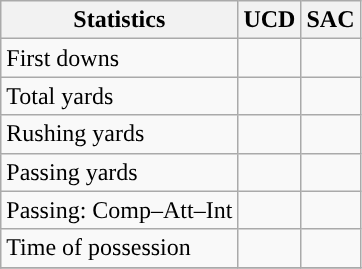<table class="wikitable" style="float: left;">
<tr>
<th>Statistics</th>
<th>UCD</th>
<th>SAC</th>
</tr>
<tr>
<td>First downs</td>
<td></td>
<td></td>
</tr>
<tr>
<td>Total yards</td>
<td></td>
<td></td>
</tr>
<tr>
<td>Rushing yards</td>
<td></td>
<td></td>
</tr>
<tr>
<td>Passing yards</td>
<td></td>
<td></td>
</tr>
<tr>
<td>Passing: Comp–Att–Int</td>
<td></td>
<td></td>
</tr>
<tr>
<td>Time of possession</td>
<td></td>
<td></td>
</tr>
<tr>
</tr>
</table>
